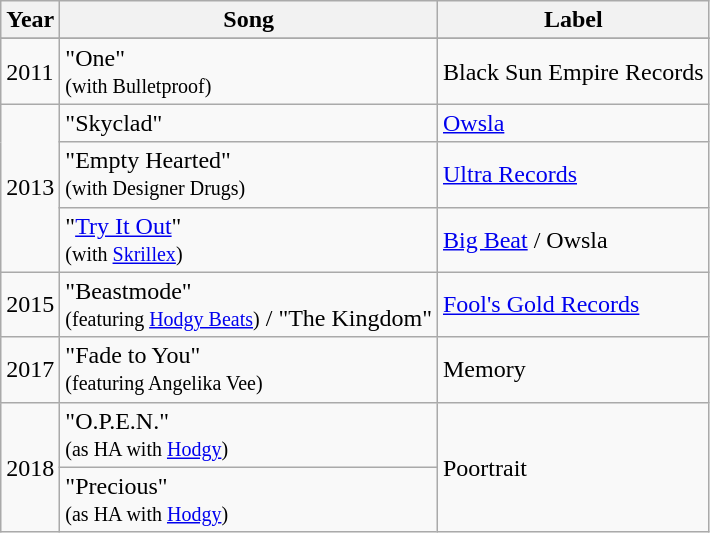<table class="wikitable plainrowheaders">
<tr>
<th>Year</th>
<th>Song</th>
<th>Label</th>
</tr>
<tr>
</tr>
<tr>
<td>2011</td>
<td>"One" <br><small>(with Bulletproof)</small></td>
<td>Black Sun Empire Records</td>
</tr>
<tr>
<td rowspan="3">2013</td>
<td>"Skyclad"</td>
<td><a href='#'>Owsla</a></td>
</tr>
<tr>
<td>"Empty Hearted" <br><small>(with Designer Drugs)</small></td>
<td><a href='#'>Ultra Records</a></td>
</tr>
<tr>
<td>"<a href='#'>Try It Out</a>" <br><small>(with <a href='#'>Skrillex</a>)</small></td>
<td><a href='#'>Big Beat</a> / Owsla</td>
</tr>
<tr>
<td>2015</td>
<td>"Beastmode" <br><small>(featuring <a href='#'>Hodgy Beats</a>)</small> / "The Kingdom"</td>
<td><a href='#'>Fool's Gold Records</a></td>
</tr>
<tr>
<td>2017</td>
<td>"Fade to You" <br><small>(featuring Angelika Vee)</small></td>
<td>Memory</td>
</tr>
<tr>
<td rowspan="2">2018</td>
<td>"O.P.E.N." <br><small>(as HA with <a href='#'>Hodgy</a>)</small></td>
<td rowspan="2">Poortrait</td>
</tr>
<tr>
<td>"Precious" <br><small>(as HA with <a href='#'>Hodgy</a>)</small></td>
</tr>
</table>
